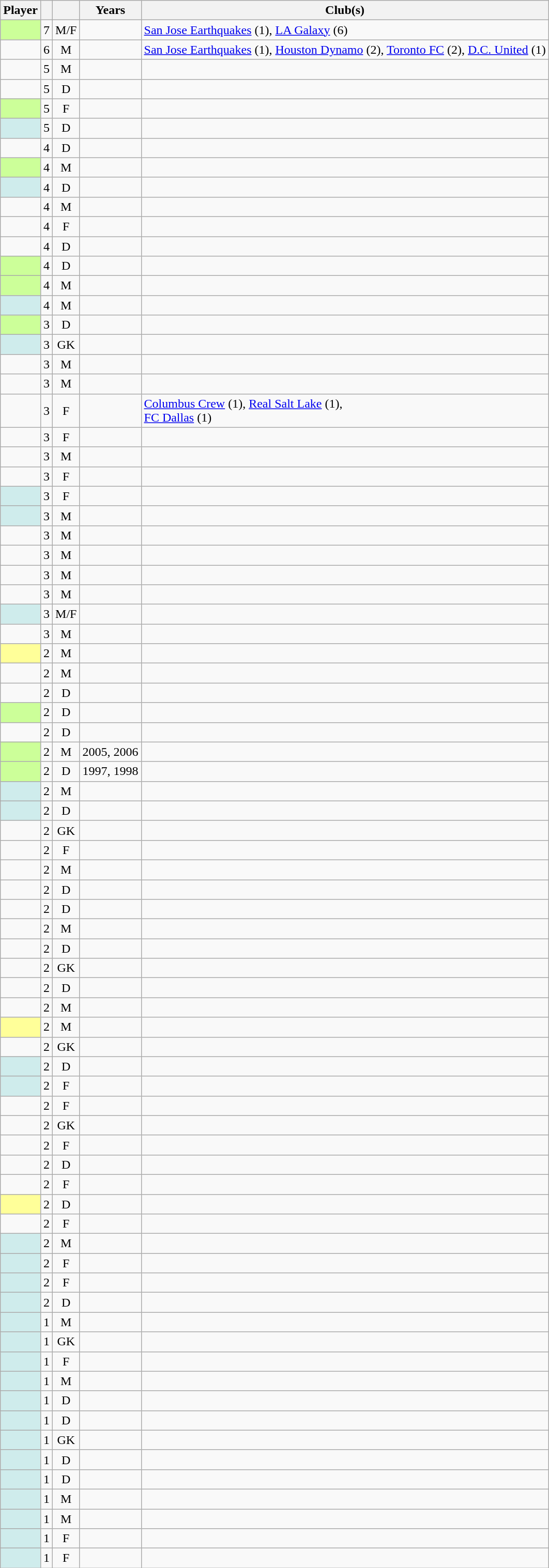<table class="wikitable sortable">
<tr>
<th>Player</th>
<th></th>
<th></th>
<th>Years</th>
<th>Club(s)</th>
</tr>
<tr>
<td bgcolor="#CCFF99"></td>
<td align=center>7</td>
<td align=center>M/F</td>
<td></td>
<td><a href='#'>San Jose Earthquakes</a> (1),  <a href='#'>LA Galaxy</a> (6)</td>
</tr>
<tr>
<td></td>
<td align=center>6</td>
<td align=center>M</td>
<td></td>
<td><a href='#'>San Jose Earthquakes</a> (1),  <a href='#'>Houston Dynamo</a> (2), <a href='#'>Toronto FC</a> (2), <a href='#'>D.C. United</a> (1)</td>
</tr>
<tr>
<td></td>
<td align=center>5</td>
<td align=center>M</td>
<td></td>
<td></td>
</tr>
<tr>
<td></td>
<td align=center>5</td>
<td align=center>D</td>
<td></td>
<td></td>
</tr>
<tr>
<td bgcolor="#CCFF99"></td>
<td align=center>5</td>
<td align=center>F</td>
<td></td>
<td></td>
</tr>
<tr>
<td bgcolor="#CFECEC"></td>
<td align=center>5</td>
<td align=center>D</td>
<td></td>
<td></td>
</tr>
<tr>
<td></td>
<td align=center>4</td>
<td align=center>D</td>
<td></td>
<td></td>
</tr>
<tr>
<td bgcolor="#CCFF99"></td>
<td align=center>4</td>
<td align=center>M</td>
<td></td>
<td></td>
</tr>
<tr>
<td bgcolor="#CFECEC"></td>
<td align=center>4</td>
<td align=center>D</td>
<td></td>
<td></td>
</tr>
<tr>
<td></td>
<td align=center>4</td>
<td align=center>M</td>
<td></td>
<td></td>
</tr>
<tr>
<td></td>
<td align=center>4</td>
<td align=center>F</td>
<td></td>
<td></td>
</tr>
<tr>
<td></td>
<td align=center>4</td>
<td align=center>D</td>
<td></td>
<td></td>
</tr>
<tr>
<td bgcolor="#CCFF99"></td>
<td align=center>4</td>
<td align=center>D</td>
<td></td>
<td></td>
</tr>
<tr>
<td bgcolor="#CCFF99"></td>
<td align=center>4</td>
<td align=center>M</td>
<td></td>
<td></td>
</tr>
<tr>
<td bgcolor="#CFECEC"></td>
<td align=center>4</td>
<td align=center>M</td>
<td></td>
<td></td>
</tr>
<tr>
<td bgcolor="#CCFF99"></td>
<td align=center>3</td>
<td align=center>D</td>
<td></td>
<td></td>
</tr>
<tr>
<td bgcolor="#CFECEC"></td>
<td align=center>3</td>
<td align=center>GK</td>
<td></td>
<td></td>
</tr>
<tr>
<td></td>
<td align=center>3</td>
<td align=center>M</td>
<td></td>
<td></td>
</tr>
<tr>
<td></td>
<td align=center>3</td>
<td align=center>M</td>
<td></td>
<td></td>
</tr>
<tr>
<td></td>
<td align=center>3</td>
<td align=center>F</td>
<td></td>
<td><a href='#'>Columbus Crew</a> (1), <a href='#'>Real Salt Lake</a> (1),<br><a href='#'>FC Dallas</a> (1)</td>
</tr>
<tr>
<td></td>
<td align=center>3</td>
<td align=center>F</td>
<td></td>
<td></td>
</tr>
<tr>
<td></td>
<td align=center>3</td>
<td align=center>M</td>
<td></td>
<td></td>
</tr>
<tr>
<td></td>
<td align=center>3</td>
<td align=center>F</td>
<td></td>
<td></td>
</tr>
<tr>
<td bgcolor="#CFECEC"></td>
<td align=center>3</td>
<td align=center>F</td>
<td></td>
<td></td>
</tr>
<tr>
<td bgcolor="#CFECEC"></td>
<td align=center>3</td>
<td align=center>M</td>
<td></td>
<td></td>
</tr>
<tr>
<td></td>
<td align=center>3</td>
<td align=center>M</td>
<td></td>
<td></td>
</tr>
<tr>
<td></td>
<td align=center>3</td>
<td align=center>M</td>
<td></td>
<td></td>
</tr>
<tr>
<td></td>
<td align=center>3</td>
<td align=center>M</td>
<td></td>
<td></td>
</tr>
<tr>
<td></td>
<td align=center>3</td>
<td align=center>M</td>
<td></td>
<td></td>
</tr>
<tr>
<td bgcolor="#CFECEC"></td>
<td align=center>3</td>
<td align=center>M/F</td>
<td></td>
<td></td>
</tr>
<tr>
<td></td>
<td align=center>3</td>
<td align=center>M</td>
<td></td>
<td></td>
</tr>
<tr>
<td bgcolor="#FFFF99"></td>
<td align=center>2</td>
<td align=center>M</td>
<td></td>
<td></td>
</tr>
<tr>
<td></td>
<td align=center>2</td>
<td align=center>M</td>
<td></td>
<td></td>
</tr>
<tr>
<td></td>
<td align=center>2</td>
<td align=center>D</td>
<td></td>
<td></td>
</tr>
<tr>
<td bgcolor="#CCFF99"></td>
<td align=center>2</td>
<td align=center>D</td>
<td></td>
<td></td>
</tr>
<tr>
<td></td>
<td align=center>2</td>
<td align=center>D</td>
<td></td>
<td></td>
</tr>
<tr>
<td bgcolor="#CCFF99"></td>
<td align=center>2</td>
<td align=center>M</td>
<td>2005, 2006</td>
<td></td>
</tr>
<tr>
<td bgcolor="#CCFF99"></td>
<td align=center>2</td>
<td align=center>D</td>
<td>1997, 1998</td>
<td></td>
</tr>
<tr>
<td bgcolor="#CFECEC"></td>
<td align=center>2</td>
<td align=center>M</td>
<td></td>
<td></td>
</tr>
<tr>
<td bgcolor="#CFECEC"></td>
<td align=center>2</td>
<td align=center>D</td>
<td></td>
<td></td>
</tr>
<tr>
<td></td>
<td align=center>2</td>
<td align=center>GK</td>
<td></td>
<td></td>
</tr>
<tr>
<td></td>
<td align=center>2</td>
<td align=center>F</td>
<td></td>
<td></td>
</tr>
<tr>
<td></td>
<td align=center>2</td>
<td align=center>M</td>
<td></td>
<td></td>
</tr>
<tr>
<td></td>
<td align=center>2</td>
<td align=center>D</td>
<td></td>
<td></td>
</tr>
<tr>
<td></td>
<td align=center>2</td>
<td align=center>D</td>
<td></td>
<td></td>
</tr>
<tr>
<td></td>
<td align=center>2</td>
<td align=center>M</td>
<td></td>
<td></td>
</tr>
<tr>
<td></td>
<td align=center>2</td>
<td align=center>D</td>
<td></td>
<td></td>
</tr>
<tr>
<td></td>
<td align=center>2</td>
<td align=center>GK</td>
<td></td>
<td></td>
</tr>
<tr>
<td></td>
<td align=center>2</td>
<td align=center>D</td>
<td></td>
<td></td>
</tr>
<tr>
<td></td>
<td align=center>2</td>
<td align=center>M</td>
<td></td>
<td></td>
</tr>
<tr>
<td bgcolor="#FFFF99"></td>
<td align=center>2</td>
<td align=center>M</td>
<td></td>
<td></td>
</tr>
<tr>
<td></td>
<td align=center>2</td>
<td align=center>GK</td>
<td></td>
<td></td>
</tr>
<tr>
<td bgcolor="#CFECEC"></td>
<td align=center>2</td>
<td align=center>D</td>
<td></td>
<td></td>
</tr>
<tr>
<td bgcolor="#CFECEC"></td>
<td align=center>2</td>
<td align=center>F</td>
<td></td>
<td></td>
</tr>
<tr>
<td></td>
<td align=center>2</td>
<td align=center>F</td>
<td></td>
<td></td>
</tr>
<tr>
<td></td>
<td align=center>2</td>
<td align=center>GK</td>
<td></td>
<td></td>
</tr>
<tr>
<td></td>
<td align=center>2</td>
<td align=center>F</td>
<td></td>
<td></td>
</tr>
<tr>
<td></td>
<td align=center>2</td>
<td align=center>D</td>
<td></td>
<td></td>
</tr>
<tr>
<td></td>
<td align=center>2</td>
<td align=center>F</td>
<td></td>
<td></td>
</tr>
<tr>
<td bgcolor="#FFFF99"></td>
<td align=center>2</td>
<td align=center>D</td>
<td></td>
<td></td>
</tr>
<tr>
<td></td>
<td align=center>2</td>
<td align=center>F</td>
<td></td>
<td></td>
</tr>
<tr>
<td bgcolor="#CFECEC"></td>
<td align=center>2</td>
<td align=center>M</td>
<td></td>
<td></td>
</tr>
<tr>
<td bgcolor="#CFECEC"></td>
<td align=center>2</td>
<td align=center>F</td>
<td></td>
<td></td>
</tr>
<tr>
<td bgcolor="#CFECEC"></td>
<td align=center>2</td>
<td align=center>F</td>
<td></td>
<td></td>
</tr>
<tr>
<td bgcolor="#CFECEC"></td>
<td align=center>2</td>
<td align=center>D</td>
<td></td>
<td></td>
</tr>
<tr>
<td bgcolor="#CFECEC"></td>
<td align=center>1</td>
<td align=center>M</td>
<td></td>
<td></td>
</tr>
<tr>
<td bgcolor="#CFECEC"></td>
<td align=center>1</td>
<td align=center>GK</td>
<td></td>
<td></td>
</tr>
<tr>
<td bgcolor="#CFECEC"></td>
<td align=center>1</td>
<td align=center>F</td>
<td></td>
<td></td>
</tr>
<tr>
<td bgcolor="#CFECEC"></td>
<td align=center>1</td>
<td align=center>M</td>
<td></td>
<td></td>
</tr>
<tr>
<td bgcolor="#CFECEC"></td>
<td align=center>1</td>
<td align=center>D</td>
<td></td>
<td></td>
</tr>
<tr>
<td bgcolor="#CFECEC"></td>
<td align=center>1</td>
<td align=center>D</td>
<td></td>
<td></td>
</tr>
<tr>
<td bgcolor="#CFECEC"></td>
<td align=center>1</td>
<td align=center>GK</td>
<td></td>
<td></td>
</tr>
<tr>
<td bgcolor="#CFECEC"></td>
<td align=center>1</td>
<td align=center>D</td>
<td></td>
<td></td>
</tr>
<tr>
<td bgcolor="#CFECEC"></td>
<td align=center>1</td>
<td align=center>D</td>
<td></td>
<td></td>
</tr>
<tr>
<td bgcolor="#CFECEC"></td>
<td align=center>1</td>
<td align=center>M</td>
<td></td>
<td></td>
</tr>
<tr>
<td bgcolor="#CFECEC"></td>
<td align=center>1</td>
<td align=center>M</td>
<td></td>
<td></td>
</tr>
<tr>
<td bgcolor="#CFECEC"></td>
<td align=center>1</td>
<td align=center>F</td>
<td></td>
<td></td>
</tr>
<tr>
<td bgcolor="#CFECEC"></td>
<td align=center>1</td>
<td align=center>F</td>
<td></td>
<td></td>
</tr>
</table>
